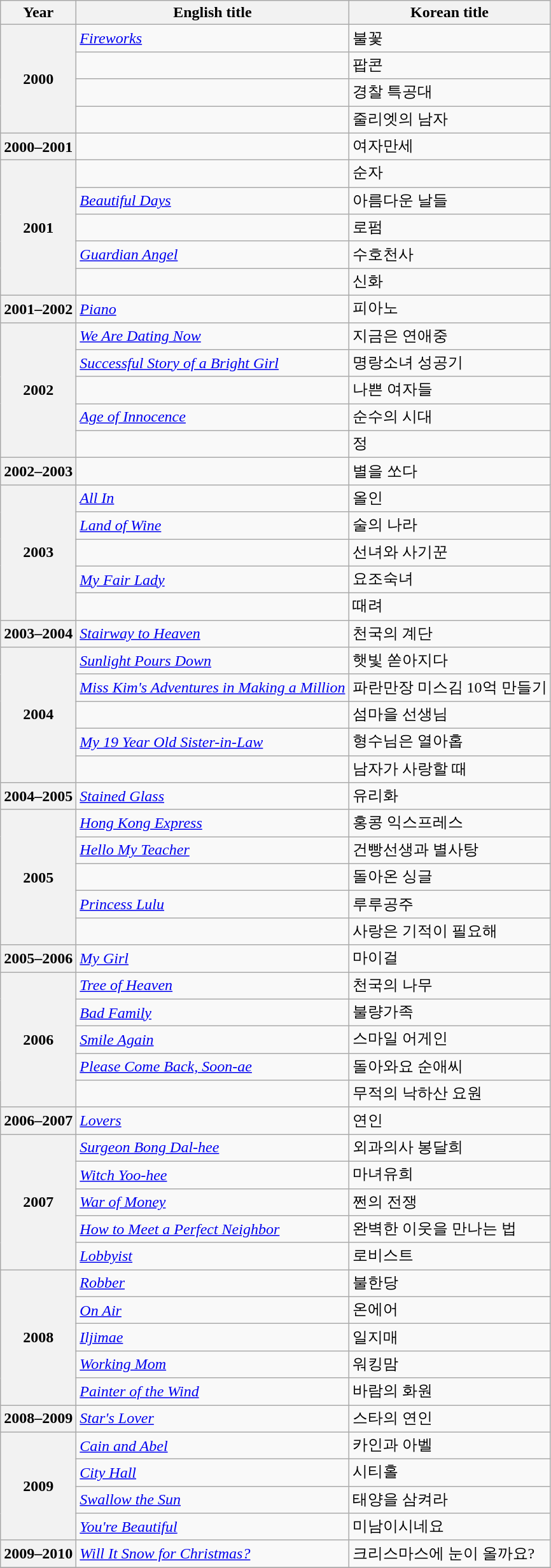<table class="wikitable sortable plainrowheaders">
<tr>
<th scope="col">Year</th>
<th scope="col">English title</th>
<th scope="col">Korean title</th>
</tr>
<tr>
<th scope="row" rowspan="4">2000</th>
<td><em><a href='#'>Fireworks</a></em></td>
<td>불꽃</td>
</tr>
<tr>
<td><em></em></td>
<td>팝콘</td>
</tr>
<tr>
<td><em></em></td>
<td>경찰 특공대</td>
</tr>
<tr>
<td><em></em></td>
<td>줄리엣의 남자</td>
</tr>
<tr>
<th scope="row">2000–2001</th>
<td><em></em></td>
<td>여자만세</td>
</tr>
<tr>
<th scope="row" rowspan="5">2001</th>
<td><em></em></td>
<td>순자</td>
</tr>
<tr>
<td><em><a href='#'>Beautiful Days</a></em></td>
<td>아름다운 날들</td>
</tr>
<tr>
<td><em></em></td>
<td>로펌</td>
</tr>
<tr>
<td><em><a href='#'>Guardian Angel</a></em></td>
<td>수호천사</td>
</tr>
<tr>
<td><em></em></td>
<td>신화</td>
</tr>
<tr>
<th scope="row">2001–2002</th>
<td><em><a href='#'>Piano</a></em></td>
<td>피아노</td>
</tr>
<tr>
<th scope="row" rowspan="5">2002</th>
<td><em><a href='#'>We Are Dating Now</a></em></td>
<td>지금은 연애중</td>
</tr>
<tr>
<td><em><a href='#'>Successful Story of a Bright Girl</a></em></td>
<td>명랑소녀 성공기</td>
</tr>
<tr>
<td><em></em></td>
<td>나쁜 여자들</td>
</tr>
<tr>
<td><em><a href='#'>Age of Innocence</a></em></td>
<td>순수의 시대</td>
</tr>
<tr>
<td><em></em></td>
<td>정</td>
</tr>
<tr>
<th scope="row">2002–2003</th>
<td><em></em></td>
<td>별을 쏘다</td>
</tr>
<tr>
<th scope="row" rowspan="5">2003</th>
<td><em><a href='#'>All In</a></em></td>
<td>올인</td>
</tr>
<tr>
<td><em><a href='#'>Land of Wine</a></em></td>
<td>술의 나라</td>
</tr>
<tr>
<td><em></em></td>
<td>선녀와 사기꾼</td>
</tr>
<tr>
<td><em><a href='#'>My Fair Lady</a></em></td>
<td>요조숙녀</td>
</tr>
<tr>
<td><em></em></td>
<td>때려</td>
</tr>
<tr>
<th scope="row">2003–2004</th>
<td><em><a href='#'>Stairway to Heaven</a></em></td>
<td>천국의 계단</td>
</tr>
<tr>
<th scope="row" rowspan="5">2004</th>
<td><em><a href='#'>Sunlight Pours Down</a></em></td>
<td>햇빛 쏟아지다</td>
</tr>
<tr>
<td><em><a href='#'> Miss Kim's Adventures in Making a Million</a></em></td>
<td>파란만장 미스김 10억 만들기</td>
</tr>
<tr>
<td><em></em></td>
<td>섬마을 선생님</td>
</tr>
<tr>
<td><em><a href='#'>My 19 Year Old Sister-in-Law</a></em></td>
<td>형수님은 열아홉</td>
</tr>
<tr>
<td><em></em></td>
<td>남자가 사랑할 때</td>
</tr>
<tr>
<th scope="row">2004–2005</th>
<td><em><a href='#'>Stained Glass</a></em></td>
<td>유리화</td>
</tr>
<tr>
<th scope="row" rowspan="5">2005</th>
<td><em><a href='#'>Hong Kong Express</a></em></td>
<td>홍콩 익스프레스</td>
</tr>
<tr>
<td><em><a href='#'>Hello My Teacher</a></em></td>
<td>건빵선생과 별사탕</td>
</tr>
<tr>
<td><em></em></td>
<td>돌아온 싱글</td>
</tr>
<tr>
<td><em><a href='#'>Princess Lulu</a></em></td>
<td>루루공주</td>
</tr>
<tr>
<td><em></em></td>
<td>사랑은 기적이 필요해</td>
</tr>
<tr>
<th scope="row">2005–2006</th>
<td><em><a href='#'>My Girl</a></em></td>
<td>마이걸</td>
</tr>
<tr>
<th scope="row" rowspan="5">2006</th>
<td><em><a href='#'>Tree of Heaven</a></em></td>
<td>천국의 나무</td>
</tr>
<tr>
<td><em><a href='#'>Bad Family</a></em></td>
<td>불량가족</td>
</tr>
<tr>
<td><em><a href='#'>Smile Again</a></em></td>
<td>스마일 어게인</td>
</tr>
<tr>
<td><em><a href='#'>Please Come Back, Soon-ae</a></em></td>
<td>돌아와요 순애씨</td>
</tr>
<tr>
<td><em></em></td>
<td>무적의 낙하산 요원</td>
</tr>
<tr>
<th scope="row">2006–2007</th>
<td><em><a href='#'>Lovers</a></em></td>
<td>연인</td>
</tr>
<tr>
<th scope="row" rowspan="5">2007</th>
<td><em><a href='#'>Surgeon Bong Dal-hee</a></em></td>
<td>외과의사 봉달희</td>
</tr>
<tr>
<td><em><a href='#'>Witch Yoo-hee</a></em></td>
<td>마녀유희</td>
</tr>
<tr>
<td><em><a href='#'>War of Money</a></em></td>
<td>쩐의 전쟁</td>
</tr>
<tr>
<td><em><a href='#'>How to Meet a Perfect Neighbor</a></em></td>
<td>완벽한 이웃을 만나는 법</td>
</tr>
<tr>
<td><em><a href='#'>Lobbyist</a></em></td>
<td>로비스트</td>
</tr>
<tr>
<th scope="row" rowspan="5">2008</th>
<td><em><a href='#'>Robber</a></em></td>
<td>불한당</td>
</tr>
<tr>
<td><em><a href='#'>On Air</a></em></td>
<td>온에어</td>
</tr>
<tr>
<td><em><a href='#'>Iljimae</a></em></td>
<td>일지매</td>
</tr>
<tr>
<td><em><a href='#'>Working Mom</a></em></td>
<td>워킹맘</td>
</tr>
<tr>
<td><em><a href='#'>Painter of the Wind</a></em></td>
<td>바람의 화원</td>
</tr>
<tr>
<th scope="row">2008–2009</th>
<td><em><a href='#'>Star's Lover</a></em></td>
<td>스타의 연인</td>
</tr>
<tr>
<th scope="row" rowspan="4">2009</th>
<td><em><a href='#'>Cain and Abel</a></em></td>
<td>카인과 아벨</td>
</tr>
<tr>
<td><em><a href='#'>City Hall</a></em></td>
<td>시티홀</td>
</tr>
<tr>
<td><em><a href='#'>Swallow the Sun</a></em></td>
<td>태양을 삼켜라</td>
</tr>
<tr>
<td><em><a href='#'>You're Beautiful</a></em></td>
<td>미남이시네요</td>
</tr>
<tr>
<th scope="row">2009–2010</th>
<td><em><a href='#'>Will It Snow for Christmas?</a></em></td>
<td>크리스마스에 눈이 올까요?</td>
</tr>
<tr>
</tr>
</table>
